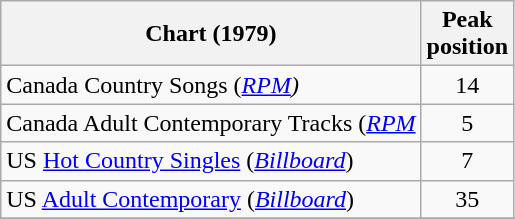<table class="wikitable sortable">
<tr>
<th>Chart (1979)</th>
<th>Peak<br>position</th>
</tr>
<tr>
<td>Canada Country Songs (<em><a href='#'>RPM</a>)</em></td>
<td align="center">14</td>
</tr>
<tr>
<td>Canada Adult Contemporary Tracks (<em><a href='#'>RPM</a></em></td>
<td align="center">5</td>
</tr>
<tr>
<td>US <a href='#'>Hot Country Singles</a> (<em><a href='#'>Billboard</a></em>)</td>
<td align="center">7</td>
</tr>
<tr>
<td>US <a href='#'>Adult Contemporary</a> (<em><a href='#'>Billboard</a></em>)</td>
<td align="center">35</td>
</tr>
<tr>
</tr>
</table>
